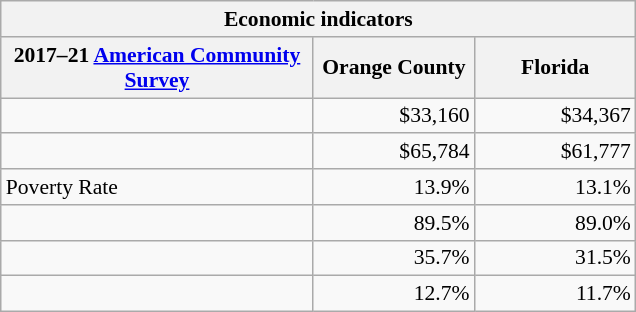<table class="wikitable" style="font-size: 90%; text-align: right">
<tr>
<th colspan="4">Economic indicators</th>
</tr>
<tr>
<th style="width: 14em;">2017–21 <a href='#'>American Community Survey</a></th>
<th style="width: 7em;">Orange County</th>
<th style="width: 7em;">Florida</th>
</tr>
<tr>
<td style="text-align:left"></td>
<td>$33,160</td>
<td>$34,367</td>
</tr>
<tr>
<td style="text-align:left"></td>
<td>$65,784</td>
<td>$61,777</td>
</tr>
<tr>
<td style="text-align:left">Poverty Rate</td>
<td>13.9%</td>
<td>13.1%</td>
</tr>
<tr>
<td style="text-align:left"></td>
<td>89.5%</td>
<td>89.0%</td>
</tr>
<tr>
<td style="text-align:left"></td>
<td>35.7%</td>
<td>31.5%</td>
</tr>
<tr>
<td style="text-align:left"></td>
<td>12.7%</td>
<td>11.7%</td>
</tr>
</table>
